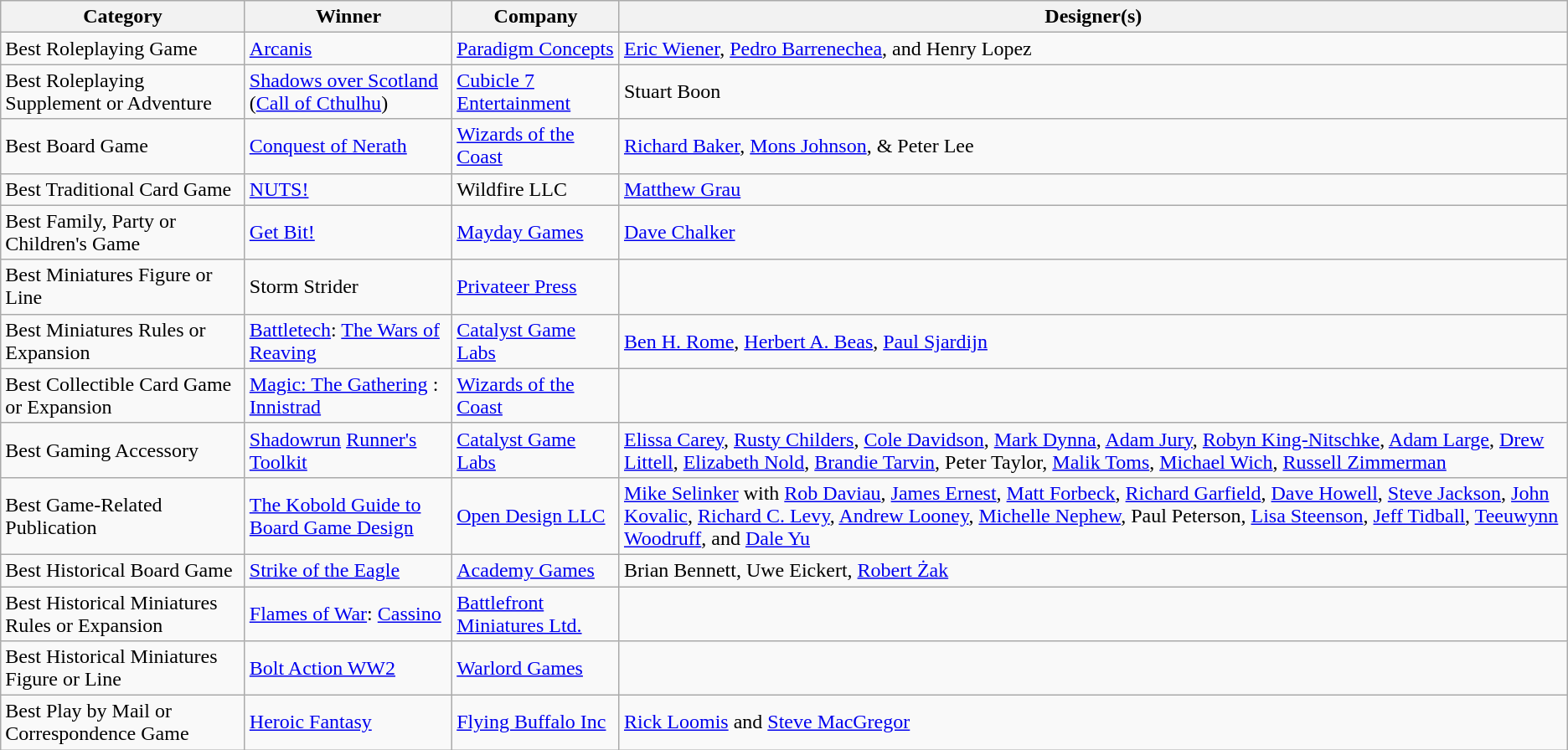<table class="wikitable">
<tr>
<th>Category</th>
<th>Winner</th>
<th>Company</th>
<th>Designer(s)</th>
</tr>
<tr>
<td>Best Roleplaying Game</td>
<td><a href='#'>Arcanis</a></td>
<td><a href='#'>Paradigm Concepts</a></td>
<td><a href='#'>Eric Wiener</a>, <a href='#'>Pedro Barrenechea</a>, and Henry Lopez</td>
</tr>
<tr>
<td>Best Roleplaying Supplement or Adventure</td>
<td><a href='#'>Shadows over Scotland</a> (<a href='#'>Call of Cthulhu</a>)</td>
<td><a href='#'>Cubicle 7 Entertainment</a></td>
<td>Stuart Boon</td>
</tr>
<tr>
<td>Best Board Game</td>
<td><a href='#'>Conquest of Nerath</a></td>
<td><a href='#'>Wizards of the Coast</a></td>
<td><a href='#'>Richard Baker</a>, <a href='#'>Mons Johnson</a>, & Peter Lee</td>
</tr>
<tr>
<td>Best Traditional Card Game</td>
<td><a href='#'>NUTS!</a></td>
<td>Wildfire LLC</td>
<td><a href='#'>Matthew Grau</a></td>
</tr>
<tr>
<td>Best Family, Party or Children's Game</td>
<td><a href='#'>Get Bit!</a></td>
<td><a href='#'>Mayday Games</a></td>
<td><a href='#'>Dave Chalker</a></td>
</tr>
<tr>
<td>Best Miniatures Figure or Line</td>
<td>Storm Strider</td>
<td><a href='#'>Privateer Press</a></td>
<td></td>
</tr>
<tr>
<td>Best Miniatures Rules or Expansion</td>
<td><a href='#'>Battletech</a>: <a href='#'>The Wars of Reaving</a></td>
<td><a href='#'>Catalyst Game Labs</a></td>
<td><a href='#'>Ben H. Rome</a>, <a href='#'>Herbert A. Beas</a>, <a href='#'>Paul Sjardijn</a></td>
</tr>
<tr>
<td>Best Collectible Card Game or Expansion</td>
<td><a href='#'>Magic: The Gathering</a> : <a href='#'>Innistrad</a></td>
<td><a href='#'>Wizards of the Coast</a></td>
<td></td>
</tr>
<tr>
<td>Best Gaming Accessory</td>
<td><a href='#'>Shadowrun</a> <a href='#'>Runner's Toolkit</a></td>
<td><a href='#'>Catalyst Game Labs</a></td>
<td><a href='#'>Elissa Carey</a>, <a href='#'>Rusty Childers</a>, <a href='#'>Cole Davidson</a>, <a href='#'>Mark Dynna</a>, <a href='#'>Adam Jury</a>, <a href='#'>Robyn King-Nitschke</a>, <a href='#'>Adam Large</a>, <a href='#'>Drew Littell</a>, <a href='#'>Elizabeth Nold</a>, <a href='#'>Brandie Tarvin</a>, Peter Taylor, <a href='#'>Malik Toms</a>, <a href='#'>Michael Wich</a>, <a href='#'>Russell Zimmerman</a></td>
</tr>
<tr>
<td>Best Game-Related Publication</td>
<td><a href='#'>The Kobold Guide to Board Game Design</a></td>
<td><a href='#'>Open Design LLC</a></td>
<td><a href='#'>Mike Selinker</a> with <a href='#'>Rob Daviau</a>, <a href='#'>James Ernest</a>, <a href='#'>Matt Forbeck</a>, <a href='#'>Richard Garfield</a>, <a href='#'>Dave Howell</a>, <a href='#'>Steve Jackson</a>, <a href='#'>John Kovalic</a>, <a href='#'>Richard C. Levy</a>, <a href='#'>Andrew Looney</a>, <a href='#'>Michelle Nephew</a>, Paul Peterson, <a href='#'>Lisa Steenson</a>, <a href='#'>Jeff Tidball</a>, <a href='#'>Teeuwynn Woodruff</a>, and <a href='#'>Dale Yu</a></td>
</tr>
<tr>
<td>Best Historical Board Game</td>
<td><a href='#'>Strike of the Eagle</a></td>
<td><a href='#'>Academy Games</a></td>
<td>Brian Bennett, Uwe Eickert, <a href='#'>Robert Żak</a></td>
</tr>
<tr>
<td>Best Historical Miniatures Rules or Expansion</td>
<td><a href='#'>Flames of War</a>: <a href='#'>Cassino</a></td>
<td><a href='#'>Battlefront Miniatures Ltd.</a></td>
<td></td>
</tr>
<tr>
<td>Best Historical Miniatures Figure or Line</td>
<td><a href='#'>Bolt Action WW2</a></td>
<td><a href='#'>Warlord Games</a></td>
<td></td>
</tr>
<tr>
<td>Best Play by Mail or Correspondence Game</td>
<td><a href='#'>Heroic Fantasy</a></td>
<td><a href='#'>Flying Buffalo Inc</a></td>
<td><a href='#'>Rick Loomis</a> and <a href='#'>Steve MacGregor</a></td>
</tr>
</table>
